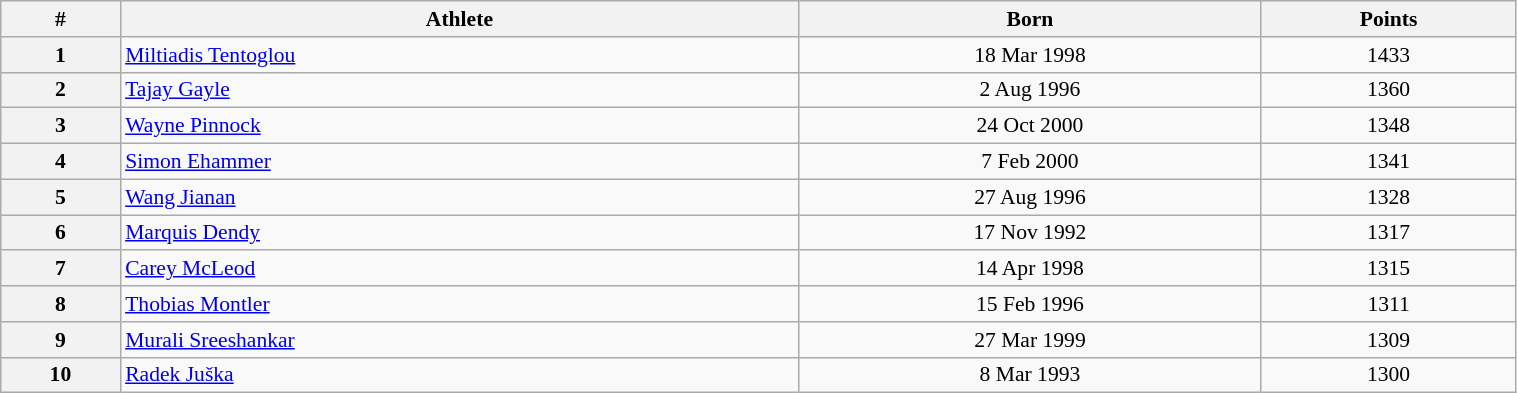<table class="wikitable" width=80% style="font-size:90%; text-align:center;">
<tr>
<th>#</th>
<th>Athlete</th>
<th>Born</th>
<th>Points</th>
</tr>
<tr>
<th>1</th>
<td align=left> <a href='#'>Miltiadis Tentoglou</a></td>
<td>18 Mar 1998</td>
<td>1433</td>
</tr>
<tr>
<th>2</th>
<td align=left> <a href='#'>Tajay Gayle</a></td>
<td>2 Aug 1996</td>
<td>1360</td>
</tr>
<tr>
<th>3</th>
<td align=left> <a href='#'>Wayne Pinnock</a></td>
<td>24 Oct 2000</td>
<td>1348</td>
</tr>
<tr>
<th>4</th>
<td align=left> <a href='#'>Simon Ehammer</a></td>
<td>7 Feb 2000</td>
<td>1341</td>
</tr>
<tr>
<th>5</th>
<td align=left> <a href='#'>Wang Jianan</a></td>
<td>27 Aug 1996</td>
<td>1328</td>
</tr>
<tr>
<th>6</th>
<td align=left> <a href='#'>Marquis Dendy</a></td>
<td>17 Nov 1992</td>
<td>1317</td>
</tr>
<tr>
<th>7</th>
<td align=left> <a href='#'>Carey McLeod</a></td>
<td>14 Apr 1998</td>
<td>1315</td>
</tr>
<tr>
<th>8</th>
<td align=left> <a href='#'>Thobias Montler</a></td>
<td>15 Feb 1996</td>
<td>1311</td>
</tr>
<tr>
<th>9</th>
<td align=left> <a href='#'>Murali Sreeshankar</a></td>
<td>27 Mar 1999</td>
<td>1309</td>
</tr>
<tr>
<th>10</th>
<td align=left> <a href='#'>Radek Juška</a></td>
<td>8 Mar 1993</td>
<td>1300</td>
</tr>
</table>
